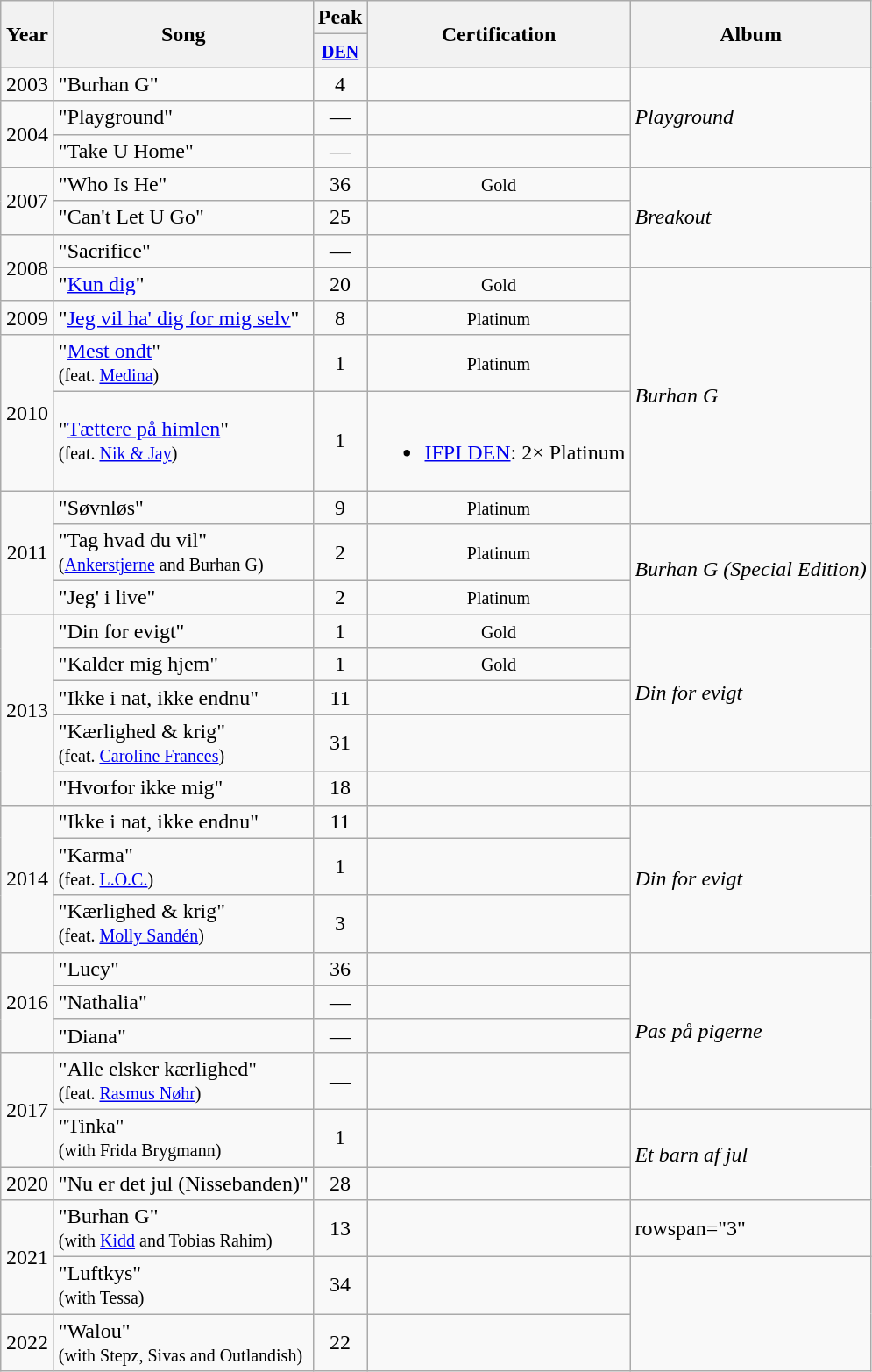<table class="wikitable">
<tr>
<th width="33" rowspan="2" style="text-align:center;">Year</th>
<th rowspan="2">Song</th>
<th colspan="1">Peak</th>
<th rowspan="2">Certification</th>
<th rowspan="2">Album</th>
</tr>
<tr>
<th align="center"><small><a href='#'>DEN</a><br></small></th>
</tr>
<tr>
<td align="center">2003</td>
<td>"Burhan G"</td>
<td align="center">4</td>
<td></td>
<td rowspan="3"><em>Playground</em></td>
</tr>
<tr>
<td rowspan="2" align="center">2004</td>
<td>"Playground"</td>
<td align="center">—</td>
<td></td>
</tr>
<tr>
<td>"Take U Home"</td>
<td align="center">—</td>
<td></td>
</tr>
<tr>
<td rowspan="2" align="center">2007</td>
<td>"Who Is He"</td>
<td align="center">36</td>
<td align="center"><small>Gold</small></td>
<td rowspan="3"><em>Breakout</em></td>
</tr>
<tr>
<td>"Can't Let U Go"</td>
<td align="center">25</td>
<td></td>
</tr>
<tr>
<td rowspan="2" align="center">2008</td>
<td>"Sacrifice"</td>
<td align="center">—</td>
<td></td>
</tr>
<tr>
<td>"<a href='#'>Kun dig</a>"</td>
<td align="center">20</td>
<td align="center"><small>Gold</small></td>
<td rowspan="5"><em>Burhan G</em></td>
</tr>
<tr>
<td align="center">2009</td>
<td>"<a href='#'>Jeg vil ha' dig for mig selv</a>"</td>
<td align="center">8</td>
<td align="center"><small>Platinum</small></td>
</tr>
<tr>
<td rowspan="2" align="center">2010</td>
<td>"<a href='#'>Mest ondt</a>"<br><small>(feat. <a href='#'>Medina</a>)</small></td>
<td align="center">1</td>
<td align="center"><small>Platinum</small></td>
</tr>
<tr>
<td>"<a href='#'>Tættere på himlen</a>"<br><small>(feat. <a href='#'>Nik & Jay</a>)</small></td>
<td align="center">1</td>
<td><br><ul><li><a href='#'>IFPI DEN</a>: 2× Platinum</li></ul></td>
</tr>
<tr>
<td rowspan="3" align="center">2011</td>
<td>"Søvnløs"</td>
<td align="center">9</td>
<td align="center"><small>Platinum</small></td>
</tr>
<tr>
<td>"Tag hvad du vil"<br><small>(<a href='#'>Ankerstjerne</a> and Burhan G)</small></td>
<td align="center">2</td>
<td align="center"><small>Platinum</small></td>
<td rowspan="2"><em>Burhan G (Special Edition)</em></td>
</tr>
<tr>
<td>"Jeg' i live"</td>
<td align="center">2</td>
<td align="center"><small>Platinum</small></td>
</tr>
<tr>
<td align="center" rowspan="5">2013</td>
<td>"Din for evigt"</td>
<td align="center">1</td>
<td align="center"><small>Gold</small></td>
<td rowspan="4"><em>Din for evigt</em></td>
</tr>
<tr>
<td>"Kalder mig hjem"</td>
<td align="center">1</td>
<td align="center"><small>Gold</small></td>
</tr>
<tr>
<td>"Ikke i nat, ikke endnu"</td>
<td align="center">11</td>
<td align="center"></td>
</tr>
<tr>
<td>"Kærlighed & krig"<br><small>(feat. <a href='#'>Caroline Frances</a>)</small></td>
<td align="center">31</td>
<td align="center"></td>
</tr>
<tr>
<td>"Hvorfor ikke mig"</td>
<td align="center">18</td>
<td align="center"></td>
<td></td>
</tr>
<tr>
<td align="center" rowspan="3">2014</td>
<td>"Ikke i nat, ikke endnu"</td>
<td align="center">11</td>
<td></td>
<td rowspan="3"><em>Din for evigt</em></td>
</tr>
<tr>
<td>"Karma" <br><small>(feat. <a href='#'>L.O.C.</a>)</small></td>
<td align="center">1</td>
<td></td>
</tr>
<tr>
<td>"Kærlighed & krig" <br><small>(feat. <a href='#'>Molly Sandén</a>)</small></td>
<td align="center">3</td>
<td></td>
</tr>
<tr>
<td align="center" rowspan="3">2016</td>
<td>"Lucy"</td>
<td align="center">36<br></td>
<td></td>
<td rowspan="4"><em>Pas på pigerne</em></td>
</tr>
<tr>
<td>"Nathalia"</td>
<td align="center">—</td>
<td></td>
</tr>
<tr>
<td>"Diana"</td>
<td align="center">—</td>
<td></td>
</tr>
<tr>
<td align="center" rowspan="2">2017</td>
<td>"Alle elsker kærlighed"<br><small>(feat. <a href='#'>Rasmus Nøhr</a>)</small></td>
<td align="center">—</td>
<td></td>
</tr>
<tr>
<td>"Tinka"<br><small>(with Frida Brygmann)</small></td>
<td align="center">1<br></td>
<td></td>
<td rowspan="2"><em>Et barn af jul</em></td>
</tr>
<tr>
<td align="center">2020</td>
<td>"Nu er det jul (Nissebanden)"</td>
<td align="center">28<br></td>
<td></td>
</tr>
<tr>
<td align="center" rowspan="2">2021</td>
<td>"Burhan G"<br><small>(with <a href='#'>Kidd</a> and Tobias Rahim)</small></td>
<td align="center">13<br></td>
<td></td>
<td>rowspan="3" </td>
</tr>
<tr>
<td>"Luftkys"<br><small>(with Tessa)</small></td>
<td align="center">34<br></td>
<td></td>
</tr>
<tr>
<td align="center">2022</td>
<td>"Walou"<br><small>(with Stepz, Sivas and Outlandish)</small></td>
<td align="center">22<br></td>
<td></td>
</tr>
</table>
